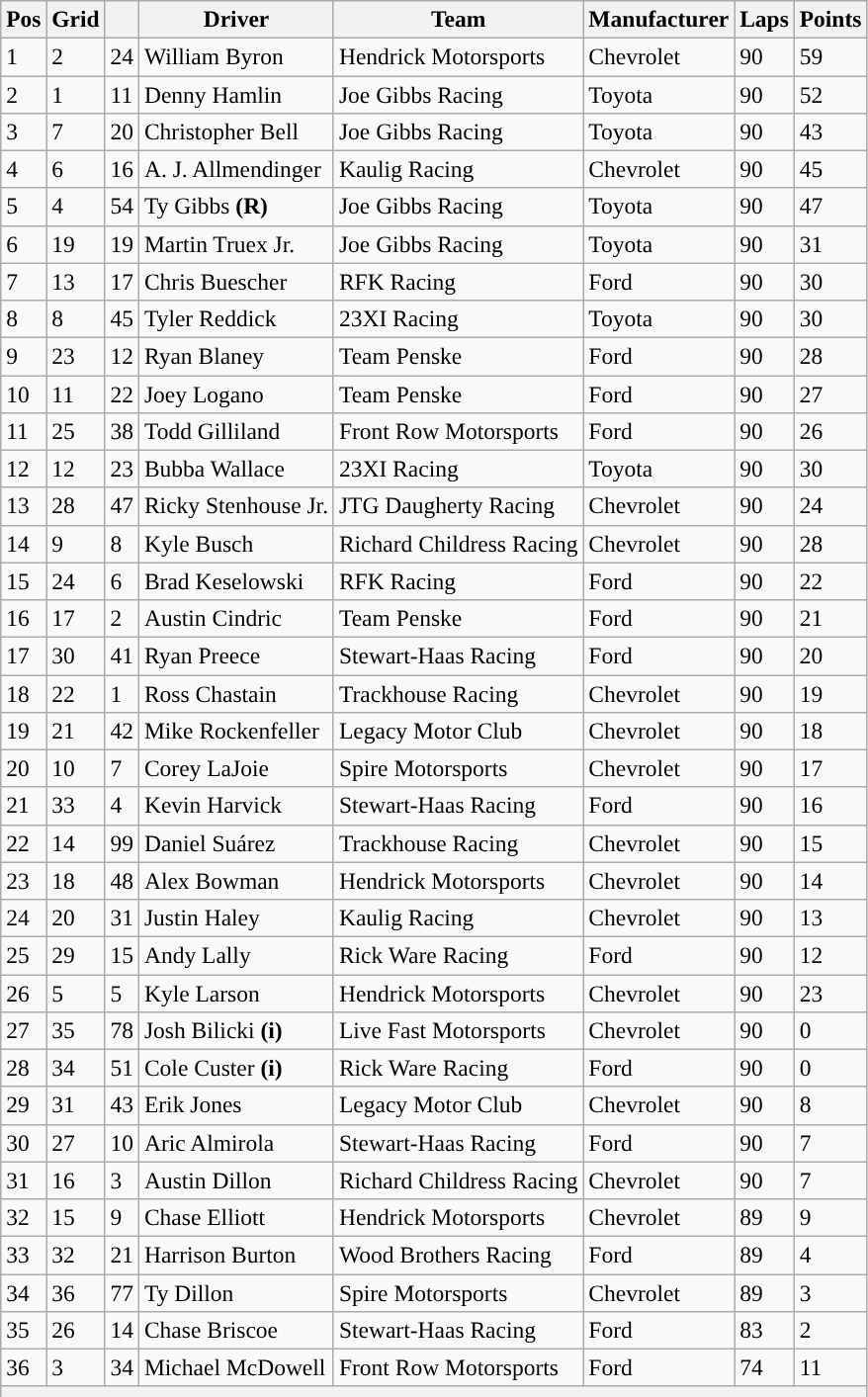<table class="wikitable" style="font-size:98%">
<tr>
<th>Pos</th>
<th>Grid</th>
<th></th>
<th>Driver</th>
<th>Team</th>
<th>Manufacturer</th>
<th>Laps</th>
<th>Points</th>
</tr>
<tr>
<td>1</td>
<td>2</td>
<td>24</td>
<td>William Byron</td>
<td>Hendrick Motorsports</td>
<td>Chevrolet</td>
<td>90</td>
<td>59</td>
</tr>
<tr>
<td>2</td>
<td>1</td>
<td>11</td>
<td>Denny Hamlin</td>
<td>Joe Gibbs Racing</td>
<td>Toyota</td>
<td>90</td>
<td>52</td>
</tr>
<tr>
<td>3</td>
<td>7</td>
<td>20</td>
<td>Christopher Bell</td>
<td>Joe Gibbs Racing</td>
<td>Toyota</td>
<td>90</td>
<td>43</td>
</tr>
<tr>
<td>4</td>
<td>6</td>
<td>16</td>
<td>A. J. Allmendinger</td>
<td>Kaulig Racing</td>
<td>Chevrolet</td>
<td>90</td>
<td>45</td>
</tr>
<tr>
<td>5</td>
<td>4</td>
<td>54</td>
<td>Ty Gibbs <strong>(R)</strong></td>
<td>Joe Gibbs Racing</td>
<td>Toyota</td>
<td>90</td>
<td>47</td>
</tr>
<tr>
<td>6</td>
<td>19</td>
<td>19</td>
<td>Martin Truex Jr.</td>
<td>Joe Gibbs Racing</td>
<td>Toyota</td>
<td>90</td>
<td>31</td>
</tr>
<tr>
<td>7</td>
<td>13</td>
<td>17</td>
<td>Chris Buescher</td>
<td>RFK Racing</td>
<td>Ford</td>
<td>90</td>
<td>30</td>
</tr>
<tr>
<td>8</td>
<td>8</td>
<td>45</td>
<td>Tyler Reddick</td>
<td>23XI Racing</td>
<td>Toyota</td>
<td>90</td>
<td>30</td>
</tr>
<tr>
<td>9</td>
<td>23</td>
<td>12</td>
<td>Ryan Blaney</td>
<td>Team Penske</td>
<td>Ford</td>
<td>90</td>
<td>28</td>
</tr>
<tr>
<td>10</td>
<td>11</td>
<td>22</td>
<td>Joey Logano</td>
<td>Team Penske</td>
<td>Ford</td>
<td>90</td>
<td>27</td>
</tr>
<tr>
<td>11</td>
<td>25</td>
<td>38</td>
<td>Todd Gilliland</td>
<td>Front Row Motorsports</td>
<td>Ford</td>
<td>90</td>
<td>26</td>
</tr>
<tr>
<td>12</td>
<td>12</td>
<td>23</td>
<td>Bubba Wallace</td>
<td>23XI Racing</td>
<td>Toyota</td>
<td>90</td>
<td>30</td>
</tr>
<tr>
<td>13</td>
<td>28</td>
<td>47</td>
<td>Ricky Stenhouse Jr.</td>
<td>JTG Daugherty Racing</td>
<td>Chevrolet</td>
<td>90</td>
<td>24</td>
</tr>
<tr>
<td>14</td>
<td>9</td>
<td>8</td>
<td>Kyle Busch</td>
<td>Richard Childress Racing</td>
<td>Chevrolet</td>
<td>90</td>
<td>28</td>
</tr>
<tr>
<td>15</td>
<td>24</td>
<td>6</td>
<td>Brad Keselowski</td>
<td>RFK Racing</td>
<td>Ford</td>
<td>90</td>
<td>22</td>
</tr>
<tr>
<td>16</td>
<td>17</td>
<td>2</td>
<td>Austin Cindric</td>
<td>Team Penske</td>
<td>Ford</td>
<td>90</td>
<td>21</td>
</tr>
<tr>
<td>17</td>
<td>30</td>
<td>41</td>
<td>Ryan Preece</td>
<td>Stewart-Haas Racing</td>
<td>Ford</td>
<td>90</td>
<td>20</td>
</tr>
<tr>
<td>18</td>
<td>22</td>
<td>1</td>
<td>Ross Chastain</td>
<td>Trackhouse Racing</td>
<td>Chevrolet</td>
<td>90</td>
<td>19</td>
</tr>
<tr>
<td>19</td>
<td>21</td>
<td>42</td>
<td>Mike Rockenfeller</td>
<td>Legacy Motor Club</td>
<td>Chevrolet</td>
<td>90</td>
<td>18</td>
</tr>
<tr>
<td>20</td>
<td>10</td>
<td>7</td>
<td>Corey LaJoie</td>
<td>Spire Motorsports</td>
<td>Chevrolet</td>
<td>90</td>
<td>17</td>
</tr>
<tr>
<td>21</td>
<td>33</td>
<td>4</td>
<td>Kevin Harvick</td>
<td>Stewart-Haas Racing</td>
<td>Ford</td>
<td>90</td>
<td>16</td>
</tr>
<tr>
<td>22</td>
<td>14</td>
<td>99</td>
<td>Daniel Suárez</td>
<td>Trackhouse Racing</td>
<td>Chevrolet</td>
<td>90</td>
<td>15</td>
</tr>
<tr>
<td>23</td>
<td>18</td>
<td>48</td>
<td>Alex Bowman</td>
<td>Hendrick Motorsports</td>
<td>Chevrolet</td>
<td>90</td>
<td>14</td>
</tr>
<tr>
<td>24</td>
<td>20</td>
<td>31</td>
<td>Justin Haley</td>
<td>Kaulig Racing</td>
<td>Chevrolet</td>
<td>90</td>
<td>13</td>
</tr>
<tr>
<td>25</td>
<td>29</td>
<td>15</td>
<td>Andy Lally</td>
<td>Rick Ware Racing</td>
<td>Ford</td>
<td>90</td>
<td>12</td>
</tr>
<tr>
<td>26</td>
<td>5</td>
<td>5</td>
<td>Kyle Larson</td>
<td>Hendrick Motorsports</td>
<td>Chevrolet</td>
<td>90</td>
<td>23</td>
</tr>
<tr>
<td>27</td>
<td>35</td>
<td>78</td>
<td>Josh Bilicki <strong>(i)</strong></td>
<td>Live Fast Motorsports</td>
<td>Chevrolet</td>
<td>90</td>
<td>0</td>
</tr>
<tr>
<td>28</td>
<td>34</td>
<td>51</td>
<td>Cole Custer <strong>(i)</strong></td>
<td>Rick Ware Racing</td>
<td>Ford</td>
<td>90</td>
<td>0</td>
</tr>
<tr>
<td>29</td>
<td>31</td>
<td>43</td>
<td>Erik Jones</td>
<td>Legacy Motor Club</td>
<td>Chevrolet</td>
<td>90</td>
<td>8</td>
</tr>
<tr>
<td>30</td>
<td>27</td>
<td>10</td>
<td>Aric Almirola</td>
<td>Stewart-Haas Racing</td>
<td>Ford</td>
<td>90</td>
<td>7</td>
</tr>
<tr>
<td>31</td>
<td>16</td>
<td>3</td>
<td>Austin Dillon</td>
<td>Richard Childress Racing</td>
<td>Chevrolet</td>
<td>90</td>
<td>7</td>
</tr>
<tr>
<td>32</td>
<td>15</td>
<td>9</td>
<td>Chase Elliott</td>
<td>Hendrick Motorsports</td>
<td>Chevrolet</td>
<td>89</td>
<td>9</td>
</tr>
<tr>
<td>33</td>
<td>32</td>
<td>21</td>
<td>Harrison Burton</td>
<td>Wood Brothers Racing</td>
<td>Ford</td>
<td>89</td>
<td>4</td>
</tr>
<tr>
<td>34</td>
<td>36</td>
<td>77</td>
<td>Ty Dillon</td>
<td>Spire Motorsports</td>
<td>Chevrolet</td>
<td>89</td>
<td>3</td>
</tr>
<tr>
<td>35</td>
<td>26</td>
<td>14</td>
<td>Chase Briscoe</td>
<td>Stewart-Haas Racing</td>
<td>Ford</td>
<td>83</td>
<td>2</td>
</tr>
<tr>
<td>36</td>
<td>3</td>
<td>34</td>
<td>Michael McDowell</td>
<td>Front Row Motorsports</td>
<td>Ford</td>
<td>74</td>
<td>11</td>
</tr>
<tr>
<th colspan="8"></th>
</tr>
</table>
